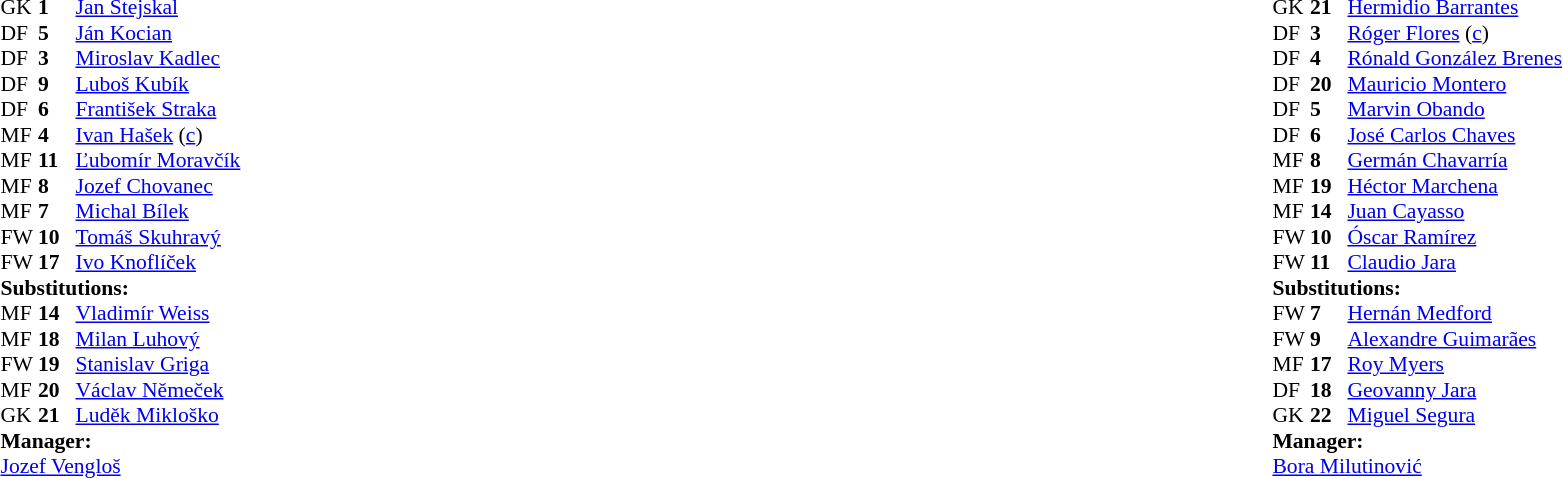<table width="100%">
<tr>
<td valign="top" width="50%"><br><table style="font-size: 90%" cellspacing="0" cellpadding="0">
<tr>
<th width="25"></th>
<th width="25"></th>
</tr>
<tr>
<td>GK</td>
<td><strong>1</strong></td>
<td><a href='#'>Jan Stejskal</a></td>
</tr>
<tr>
<td>DF</td>
<td><strong>5</strong></td>
<td><a href='#'>Ján Kocian</a></td>
<td></td>
</tr>
<tr>
<td>DF</td>
<td><strong>3</strong></td>
<td><a href='#'>Miroslav Kadlec</a></td>
</tr>
<tr>
<td>DF</td>
<td><strong>9</strong></td>
<td><a href='#'>Luboš Kubík</a></td>
</tr>
<tr>
<td>DF</td>
<td><strong>6</strong></td>
<td><a href='#'>František Straka</a></td>
<td></td>
</tr>
<tr>
<td>MF</td>
<td><strong>4</strong></td>
<td><a href='#'>Ivan Hašek</a> (<a href='#'>c</a>)</td>
<td></td>
</tr>
<tr>
<td>MF</td>
<td><strong>11</strong></td>
<td><a href='#'>Ľubomír Moravčík</a></td>
</tr>
<tr>
<td>MF</td>
<td><strong>8</strong></td>
<td><a href='#'>Jozef Chovanec</a></td>
</tr>
<tr>
<td>MF</td>
<td><strong>7</strong></td>
<td><a href='#'>Michal Bílek</a></td>
</tr>
<tr>
<td>FW</td>
<td><strong>10</strong></td>
<td><a href='#'>Tomáš Skuhravý</a></td>
</tr>
<tr>
<td>FW</td>
<td><strong>17</strong></td>
<td><a href='#'>Ivo Knoflíček</a></td>
</tr>
<tr>
<td colspan=3><strong>Substitutions:</strong></td>
</tr>
<tr>
<td>MF</td>
<td><strong>14</strong></td>
<td><a href='#'>Vladimír Weiss</a></td>
</tr>
<tr>
<td>MF</td>
<td><strong>18</strong></td>
<td><a href='#'>Milan Luhový</a></td>
</tr>
<tr>
<td>FW</td>
<td><strong>19</strong></td>
<td><a href='#'>Stanislav Griga</a></td>
</tr>
<tr>
<td>MF</td>
<td><strong>20</strong></td>
<td><a href='#'>Václav Němeček</a></td>
</tr>
<tr>
<td>GK</td>
<td><strong>21</strong></td>
<td><a href='#'>Luděk Mikloško</a></td>
</tr>
<tr>
<td colspan=3><strong>Manager:</strong></td>
</tr>
<tr>
<td colspan="4"><a href='#'>Jozef Vengloš</a></td>
</tr>
</table>
</td>
<td valign="top" width="50%"><br><table style="font-size: 90%" cellspacing="0" cellpadding="0" align=center>
<tr>
<th width="25"></th>
<th width="25"></th>
</tr>
<tr>
<td>GK</td>
<td><strong>21</strong></td>
<td><a href='#'>Hermidio Barrantes</a></td>
</tr>
<tr>
<td>DF</td>
<td><strong>3</strong></td>
<td><a href='#'>Róger Flores</a> (<a href='#'>c</a>)</td>
</tr>
<tr>
<td>DF</td>
<td><strong>4</strong></td>
<td><a href='#'>Rónald González Brenes</a></td>
<td></td>
</tr>
<tr>
<td>DF</td>
<td><strong>20</strong></td>
<td><a href='#'>Mauricio Montero</a></td>
</tr>
<tr>
<td>DF</td>
<td><strong>5</strong></td>
<td><a href='#'>Marvin Obando</a></td>
<td></td>
<td></td>
</tr>
<tr>
<td>DF</td>
<td><strong>6</strong></td>
<td><a href='#'>José Carlos Chaves</a></td>
</tr>
<tr>
<td>MF</td>
<td><strong>8</strong></td>
<td><a href='#'>Germán Chavarría</a></td>
<td></td>
<td></td>
</tr>
<tr>
<td>MF</td>
<td><strong>19</strong></td>
<td><a href='#'>Héctor Marchena</a></td>
<td></td>
</tr>
<tr>
<td>MF</td>
<td><strong>14</strong></td>
<td><a href='#'>Juan Cayasso</a></td>
</tr>
<tr>
<td>FW</td>
<td><strong>10</strong></td>
<td><a href='#'>Óscar Ramírez</a></td>
</tr>
<tr>
<td>FW</td>
<td><strong>11</strong></td>
<td><a href='#'>Claudio Jara</a></td>
</tr>
<tr>
<td colspan=3><strong>Substitutions:</strong></td>
</tr>
<tr>
<td>FW</td>
<td><strong>7</strong></td>
<td><a href='#'>Hernán Medford</a></td>
<td></td>
<td></td>
</tr>
<tr>
<td>FW</td>
<td><strong>9</strong></td>
<td><a href='#'>Alexandre Guimarães</a></td>
<td></td>
<td></td>
</tr>
<tr>
<td>MF</td>
<td><strong>17</strong></td>
<td><a href='#'>Roy Myers</a></td>
</tr>
<tr>
<td>DF</td>
<td><strong>18</strong></td>
<td><a href='#'>Geovanny Jara</a></td>
</tr>
<tr>
<td>GK</td>
<td><strong>22</strong></td>
<td><a href='#'>Miguel Segura</a></td>
</tr>
<tr>
<td colspan=3><strong>Manager:</strong></td>
</tr>
<tr>
<td colspan="4"> <a href='#'>Bora Milutinović</a></td>
</tr>
</table>
</td>
</tr>
</table>
